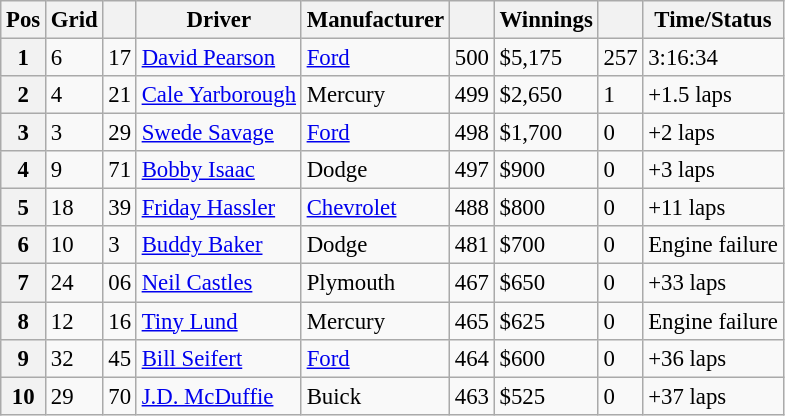<table class="sortable wikitable" style="font-size:95%">
<tr>
<th>Pos</th>
<th>Grid</th>
<th></th>
<th>Driver</th>
<th>Manufacturer</th>
<th></th>
<th>Winnings</th>
<th></th>
<th>Time/Status</th>
</tr>
<tr>
<th>1</th>
<td>6</td>
<td>17</td>
<td><a href='#'>David Pearson</a></td>
<td><a href='#'>Ford</a></td>
<td>500</td>
<td>$5,175</td>
<td>257</td>
<td>3:16:34</td>
</tr>
<tr>
<th>2</th>
<td>4</td>
<td>21</td>
<td><a href='#'>Cale Yarborough</a></td>
<td>Mercury</td>
<td>499</td>
<td>$2,650</td>
<td>1</td>
<td>+1.5 laps</td>
</tr>
<tr>
<th>3</th>
<td>3</td>
<td>29</td>
<td><a href='#'>Swede Savage</a></td>
<td><a href='#'>Ford</a></td>
<td>498</td>
<td>$1,700</td>
<td>0</td>
<td>+2 laps</td>
</tr>
<tr>
<th>4</th>
<td>9</td>
<td>71</td>
<td><a href='#'>Bobby Isaac</a></td>
<td>Dodge</td>
<td>497</td>
<td>$900</td>
<td>0</td>
<td>+3 laps</td>
</tr>
<tr>
<th>5</th>
<td>18</td>
<td>39</td>
<td><a href='#'>Friday Hassler</a></td>
<td><a href='#'>Chevrolet</a></td>
<td>488</td>
<td>$800</td>
<td>0</td>
<td>+11 laps</td>
</tr>
<tr>
<th>6</th>
<td>10</td>
<td>3</td>
<td><a href='#'>Buddy Baker</a></td>
<td>Dodge</td>
<td>481</td>
<td>$700</td>
<td>0</td>
<td>Engine failure</td>
</tr>
<tr>
<th>7</th>
<td>24</td>
<td>06</td>
<td><a href='#'>Neil Castles</a></td>
<td>Plymouth</td>
<td>467</td>
<td>$650</td>
<td>0</td>
<td>+33 laps</td>
</tr>
<tr>
<th>8</th>
<td>12</td>
<td>16</td>
<td><a href='#'>Tiny Lund</a></td>
<td>Mercury</td>
<td>465</td>
<td>$625</td>
<td>0</td>
<td>Engine failure</td>
</tr>
<tr>
<th>9</th>
<td>32</td>
<td>45</td>
<td><a href='#'>Bill Seifert</a></td>
<td><a href='#'>Ford</a></td>
<td>464</td>
<td>$600</td>
<td>0</td>
<td>+36 laps</td>
</tr>
<tr>
<th>10</th>
<td>29</td>
<td>70</td>
<td><a href='#'>J.D. McDuffie</a></td>
<td>Buick</td>
<td>463</td>
<td>$525</td>
<td>0</td>
<td>+37 laps</td>
</tr>
</table>
